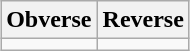<table class="wikitable" style="margin:1em auto;text-align:center;">
<tr>
<th>Obverse</th>
<th>Reverse</th>
</tr>
<tr>
<td></td>
<td></td>
</tr>
</table>
